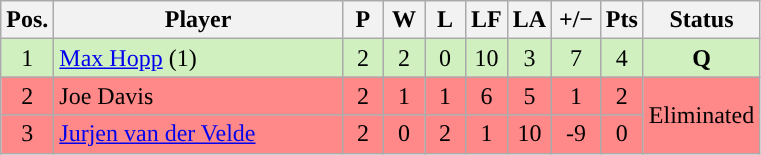<table class="wikitable" style="text-align:center; margin: 1em auto 1em auto, align:left">
<tr>
<th width=20>Pos.</th>
<th width=185>Player</th>
<th width=20>P</th>
<th width=20>W</th>
<th width=20>L</th>
<th width=20>LF</th>
<th width=20>LA</th>
<th width=25>+/−</th>
<th width=20>Pts</th>
<th width=70>Status</th>
</tr>
<tr style="background:#D0F0C0;">
<td>1</td>
<td align=left> <a href='#'>Max Hopp</a> (1)</td>
<td>2</td>
<td>2</td>
<td>0</td>
<td>10</td>
<td>3</td>
<td>7</td>
<td>4</td>
<td rowspan=1><strong>Q</strong></td>
</tr>
<tr style="background:#FF8888;">
<td>2</td>
<td align=left> Joe Davis</td>
<td>2</td>
<td>1</td>
<td>1</td>
<td>6</td>
<td>5</td>
<td>1</td>
<td>2</td>
<td rowspan=2>Eliminated</td>
</tr>
<tr style="background:#FF8888;">
<td>3</td>
<td align=left> <a href='#'>Jurjen van der Velde</a></td>
<td>2</td>
<td>0</td>
<td>2</td>
<td>1</td>
<td>10</td>
<td>-9</td>
<td>0</td>
</tr>
</table>
